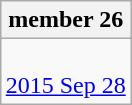<table class=wikitable align=right>
<tr>
<th>member 26</th>
</tr>
<tr>
<td><br><a href='#'>2015 Sep 28</a></td>
</tr>
</table>
